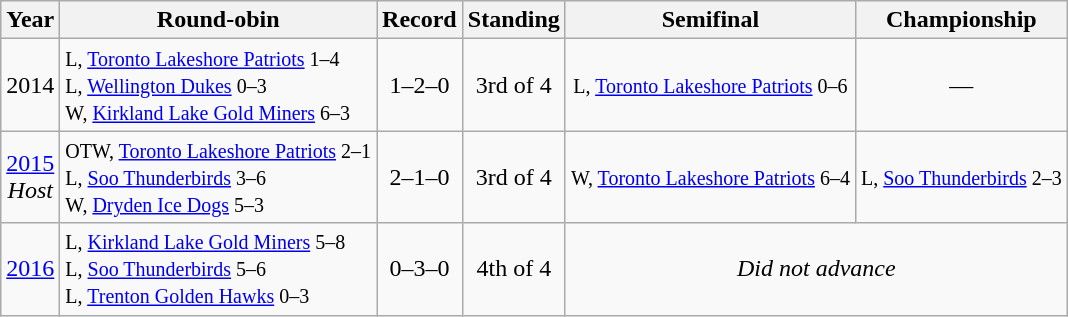<table class="wikitable" style="text-align:center;">
<tr>
<th>Year</th>
<th>Round-obin</th>
<th>Record</th>
<th>Standing</th>
<th>Semifinal</th>
<th>Championship</th>
</tr>
<tr>
<td>2014</td>
<td align=left><small>L, <a href='#'>Toronto Lakeshore Patriots</a> 1–4<br>L, <a href='#'>Wellington Dukes</a> 0–3<br>W, <a href='#'>Kirkland Lake Gold Miners</a> 6–3</small></td>
<td>1–2–0</td>
<td>3rd of 4</td>
<td><small>L, <a href='#'>Toronto Lakeshore Patriots</a> 0–6</small></td>
<td>—</td>
</tr>
<tr>
<td><a href='#'>2015</a><br><em>Host</em></td>
<td align=left><small>OTW, <a href='#'>Toronto Lakeshore Patriots</a> 2–1<br>L, <a href='#'>Soo Thunderbirds</a> 3–6<br>W, <a href='#'>Dryden Ice Dogs</a> 5–3</small></td>
<td>2–1–0</td>
<td>3rd of 4</td>
<td><small>W, <a href='#'>Toronto Lakeshore Patriots</a> 6–4</small></td>
<td><small>L, <a href='#'>Soo Thunderbirds</a> 2–3</small></td>
</tr>
<tr>
<td><a href='#'>2016</a></td>
<td align=left><small>L, <a href='#'>Kirkland Lake Gold Miners</a> 5–8<br>L, <a href='#'>Soo Thunderbirds</a> 5–6<br>L, <a href='#'>Trenton Golden Hawks</a> 0–3</small></td>
<td>0–3–0</td>
<td>4th of 4</td>
<td colspan=2><em>Did not advance</em></td>
</tr>
</table>
